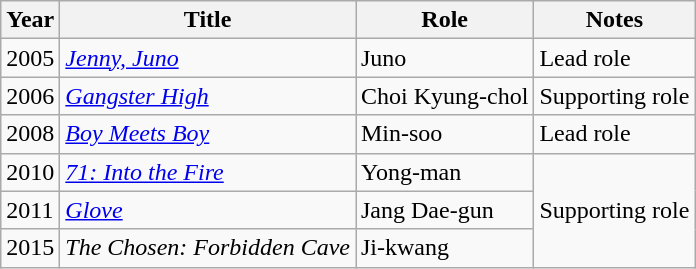<table class="wikitable sortable" style="font-size:100%;">
<tr style="text-align:center;">
<th>Year</th>
<th>Title</th>
<th>Role</th>
<th>Notes</th>
</tr>
<tr>
<td>2005</td>
<td><em><a href='#'>Jenny, Juno</a></em></td>
<td>Juno</td>
<td>Lead role</td>
</tr>
<tr>
<td>2006</td>
<td><em><a href='#'>Gangster High</a></em></td>
<td>Choi Kyung-chol</td>
<td>Supporting role</td>
</tr>
<tr>
<td>2008</td>
<td><em><a href='#'>Boy Meets Boy</a></em></td>
<td>Min-soo</td>
<td>Lead role</td>
</tr>
<tr>
<td>2010</td>
<td><em><a href='#'>71: Into the Fire</a></em></td>
<td>Yong-man</td>
<td rowspan="3">Supporting role</td>
</tr>
<tr>
<td>2011</td>
<td><em><a href='#'>Glove</a></em></td>
<td>Jang Dae-gun</td>
</tr>
<tr>
<td>2015</td>
<td><em>The Chosen: Forbidden Cave</em></td>
<td>Ji-kwang</td>
</tr>
</table>
